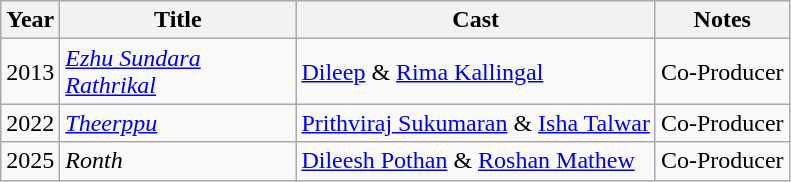<table class=wikitable sortable>
<tr>
<th>Year</th>
<th width=150>Title</th>
<th>Cast</th>
<th>Notes</th>
</tr>
<tr>
<td>2013</td>
<td><em><a href='#'>Ezhu Sundara Rathrikal</a></em></td>
<td><a href='#'>Dileep</a> & <a href='#'>Rima Kallingal</a></td>
<td>Co-Producer</td>
</tr>
<tr>
<td>2022</td>
<td><em><a href='#'>Theerppu</a></em></td>
<td><a href='#'>Prithviraj Sukumaran</a> & <a href='#'>Isha Talwar</a></td>
<td>Co-Producer</td>
</tr>
<tr>
<td>2025</td>
<td><em>Ronth</em></td>
<td><a href='#'>Dileesh Pothan</a> & <a href='#'>Roshan Mathew</a></td>
<td>Co-Producer</td>
</tr>
</table>
